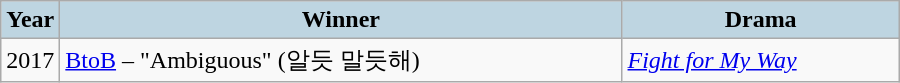<table class="wikitable" style="width:600px">
<tr>
<th style="background:#BED5E1;" width="30">Year</th>
<th style="background:#BED5E1;">Winner</th>
<th style="background:#BED5E1;">Drama</th>
</tr>
<tr>
<td>2017</td>
<td><a href='#'>BtoB</a> – "Ambiguous" (알듯 말듯해)</td>
<td><em><a href='#'>Fight for My Way</a></em></td>
</tr>
</table>
